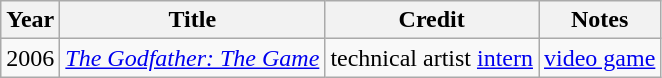<table class="wikitable sortable">
<tr>
<th>Year</th>
<th>Title</th>
<th>Credit</th>
<th>Notes</th>
</tr>
<tr>
<td>2006</td>
<td><em><a href='#'>The Godfather: The Game</a></em></td>
<td>technical artist <a href='#'>intern</a></td>
<td><a href='#'>video game</a></td>
</tr>
</table>
